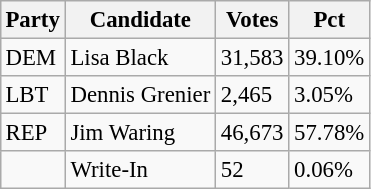<table class="wikitable" style="margin:0.5em; font-size:95%;">
<tr>
<th scope="col">Party</th>
<th scope="col">Candidate</th>
<th scope="col">Votes</th>
<th scope="col">Pct</th>
</tr>
<tr>
<td>DEM</td>
<td>Lisa Black</td>
<td>31,583</td>
<td>39.10%</td>
</tr>
<tr>
<td>LBT</td>
<td>Dennis Grenier</td>
<td>2,465</td>
<td>3.05%</td>
</tr>
<tr>
<td>REP</td>
<td>Jim Waring</td>
<td>46,673</td>
<td>57.78%</td>
</tr>
<tr>
<td></td>
<td>Write-In</td>
<td>52</td>
<td>0.06%</td>
</tr>
</table>
